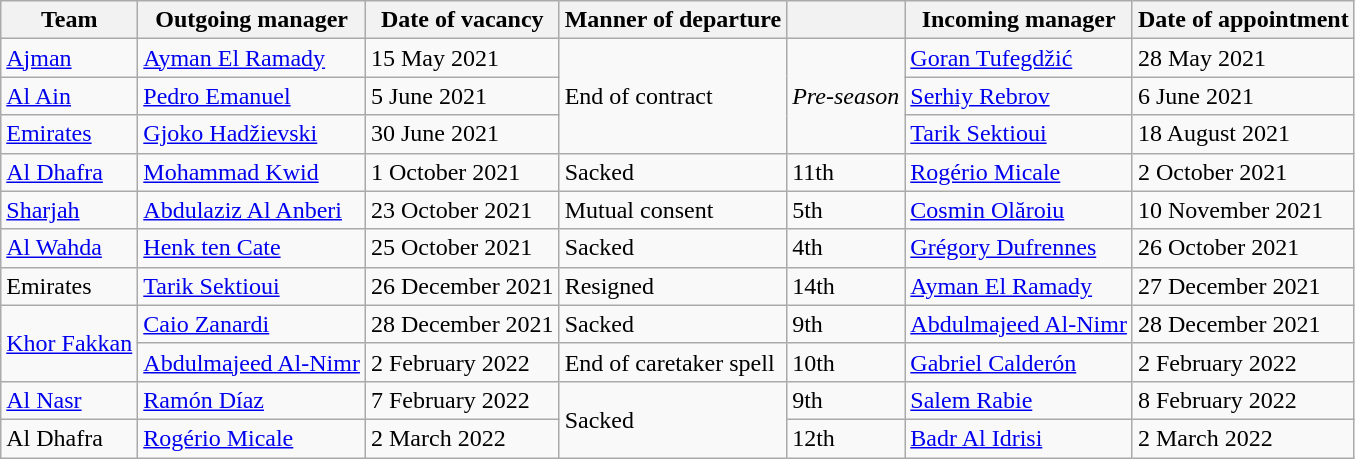<table class="wikitable">
<tr>
<th>Team</th>
<th>Outgoing manager</th>
<th>Date of vacancy</th>
<th>Manner of departure</th>
<th></th>
<th>Incoming manager</th>
<th>Date of appointment</th>
</tr>
<tr>
<td><a href='#'>Ajman</a></td>
<td> <a href='#'>Ayman El Ramady</a></td>
<td>15 May 2021</td>
<td rowspan=3>End of contract</td>
<td rowspan=3><em>Pre-season</em></td>
<td> <a href='#'>Goran Tufegdžić</a></td>
<td>28 May 2021</td>
</tr>
<tr>
<td><a href='#'>Al Ain</a></td>
<td> <a href='#'>Pedro Emanuel</a></td>
<td>5 June 2021</td>
<td> <a href='#'>Serhiy Rebrov</a></td>
<td>6 June 2021</td>
</tr>
<tr>
<td><a href='#'>Emirates</a></td>
<td> <a href='#'>Gjoko Hadžievski</a></td>
<td>30 June 2021</td>
<td> <a href='#'>Tarik Sektioui</a></td>
<td>18 August 2021</td>
</tr>
<tr>
<td><a href='#'>Al Dhafra</a></td>
<td> <a href='#'>Mohammad Kwid</a></td>
<td>1 October 2021</td>
<td>Sacked</td>
<td>11th</td>
<td> <a href='#'>Rogério Micale</a></td>
<td>2 October 2021</td>
</tr>
<tr>
<td><a href='#'>Sharjah</a></td>
<td> <a href='#'>Abdulaziz Al Anberi</a></td>
<td>23 October 2021</td>
<td>Mutual consent</td>
<td>5th</td>
<td> <a href='#'>Cosmin Olăroiu</a></td>
<td>10 November 2021</td>
</tr>
<tr>
<td><a href='#'>Al Wahda</a></td>
<td> <a href='#'>Henk ten Cate</a></td>
<td>25 October 2021</td>
<td>Sacked</td>
<td>4th</td>
<td> <a href='#'>Grégory Dufrennes</a></td>
<td>26 October 2021</td>
</tr>
<tr>
<td>Emirates</td>
<td> <a href='#'>Tarik Sektioui</a></td>
<td>26 December 2021</td>
<td>Resigned</td>
<td>14th</td>
<td> <a href='#'>Ayman El Ramady</a></td>
<td>27 December 2021</td>
</tr>
<tr>
<td rowspan=2><a href='#'>Khor Fakkan</a></td>
<td> <a href='#'>Caio Zanardi</a></td>
<td>28 December 2021</td>
<td>Sacked</td>
<td>9th</td>
<td> <a href='#'>Abdulmajeed Al-Nimr</a></td>
<td>28 December 2021</td>
</tr>
<tr>
<td> <a href='#'>Abdulmajeed Al-Nimr</a></td>
<td>2 February 2022</td>
<td>End of caretaker spell</td>
<td>10th</td>
<td> <a href='#'>Gabriel Calderón</a></td>
<td>2 February 2022</td>
</tr>
<tr>
<td><a href='#'>Al Nasr</a></td>
<td> <a href='#'>Ramón Díaz</a></td>
<td>7 February 2022</td>
<td rowspan=2>Sacked</td>
<td>9th</td>
<td> <a href='#'>Salem Rabie</a></td>
<td>8 February 2022</td>
</tr>
<tr>
<td>Al Dhafra</td>
<td> <a href='#'>Rogério Micale</a></td>
<td>2 March 2022</td>
<td>12th</td>
<td> <a href='#'>Badr Al Idrisi</a></td>
<td>2 March 2022</td>
</tr>
</table>
